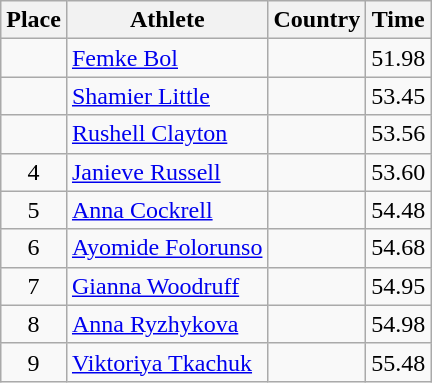<table class="wikitable">
<tr>
<th>Place</th>
<th>Athlete</th>
<th>Country</th>
<th>Time</th>
</tr>
<tr>
<td align=center></td>
<td><a href='#'>Femke Bol</a></td>
<td></td>
<td>51.98</td>
</tr>
<tr>
<td align=center></td>
<td><a href='#'>Shamier Little</a></td>
<td></td>
<td>53.45</td>
</tr>
<tr>
<td align=center></td>
<td><a href='#'>Rushell Clayton</a></td>
<td></td>
<td>53.56</td>
</tr>
<tr>
<td align=center>4</td>
<td><a href='#'>Janieve Russell</a></td>
<td></td>
<td>53.60</td>
</tr>
<tr>
<td align=center>5</td>
<td><a href='#'>Anna Cockrell</a></td>
<td></td>
<td>54.48</td>
</tr>
<tr>
<td align=center>6</td>
<td><a href='#'>Ayomide Folorunso</a></td>
<td></td>
<td>54.68</td>
</tr>
<tr>
<td align=center>7</td>
<td><a href='#'>Gianna Woodruff</a></td>
<td></td>
<td>54.95</td>
</tr>
<tr>
<td align=center>8</td>
<td><a href='#'>Anna Ryzhykova</a></td>
<td></td>
<td>54.98</td>
</tr>
<tr>
<td align=center>9</td>
<td><a href='#'>Viktoriya Tkachuk</a></td>
<td></td>
<td>55.48</td>
</tr>
</table>
